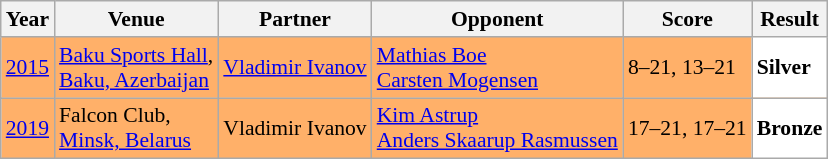<table class="sortable wikitable" style="font-size: 90%;">
<tr>
<th>Year</th>
<th>Venue</th>
<th>Partner</th>
<th>Opponent</th>
<th>Score</th>
<th>Result</th>
</tr>
<tr style="background:#FFB069">
<td align="center"><a href='#'>2015</a></td>
<td align="left"><a href='#'>Baku Sports Hall</a>,<br><a href='#'>Baku, Azerbaijan</a></td>
<td align="left"> <a href='#'>Vladimir Ivanov</a></td>
<td align="left"> <a href='#'>Mathias Boe</a> <br>  <a href='#'>Carsten Mogensen</a></td>
<td align="left">8–21, 13–21</td>
<td style="text-align:left; background:white"> <strong>Silver</strong></td>
</tr>
<tr style="background:#FFB069">
<td align="center"><a href='#'>2019</a></td>
<td align="left">Falcon Club,<br><a href='#'>Minsk, Belarus</a></td>
<td align="left"> Vladimir Ivanov</td>
<td align="left"> <a href='#'>Kim Astrup</a> <br>  <a href='#'>Anders Skaarup Rasmussen</a></td>
<td align="left">17–21, 17–21</td>
<td style="text-align:left; background:white"> <strong>Bronze</strong></td>
</tr>
</table>
